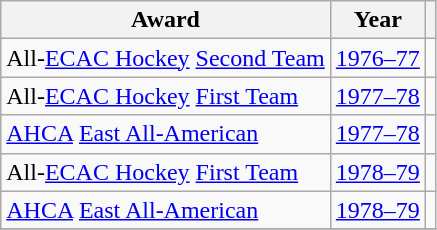<table class="wikitable">
<tr>
<th>Award</th>
<th>Year</th>
<th></th>
</tr>
<tr>
<td>All-<a href='#'>ECAC Hockey</a> <a href='#'>Second Team</a></td>
<td><a href='#'>1976–77</a></td>
<td></td>
</tr>
<tr>
<td>All-<a href='#'>ECAC Hockey</a> <a href='#'>First Team</a></td>
<td><a href='#'>1977–78</a></td>
<td></td>
</tr>
<tr>
<td><a href='#'>AHCA</a> <a href='#'>East All-American</a></td>
<td><a href='#'>1977–78</a></td>
<td></td>
</tr>
<tr>
<td>All-<a href='#'>ECAC Hockey</a> <a href='#'>First Team</a></td>
<td><a href='#'>1978–79</a></td>
<td></td>
</tr>
<tr>
<td><a href='#'>AHCA</a> <a href='#'>East All-American</a></td>
<td><a href='#'>1978–79</a></td>
<td></td>
</tr>
<tr>
</tr>
</table>
